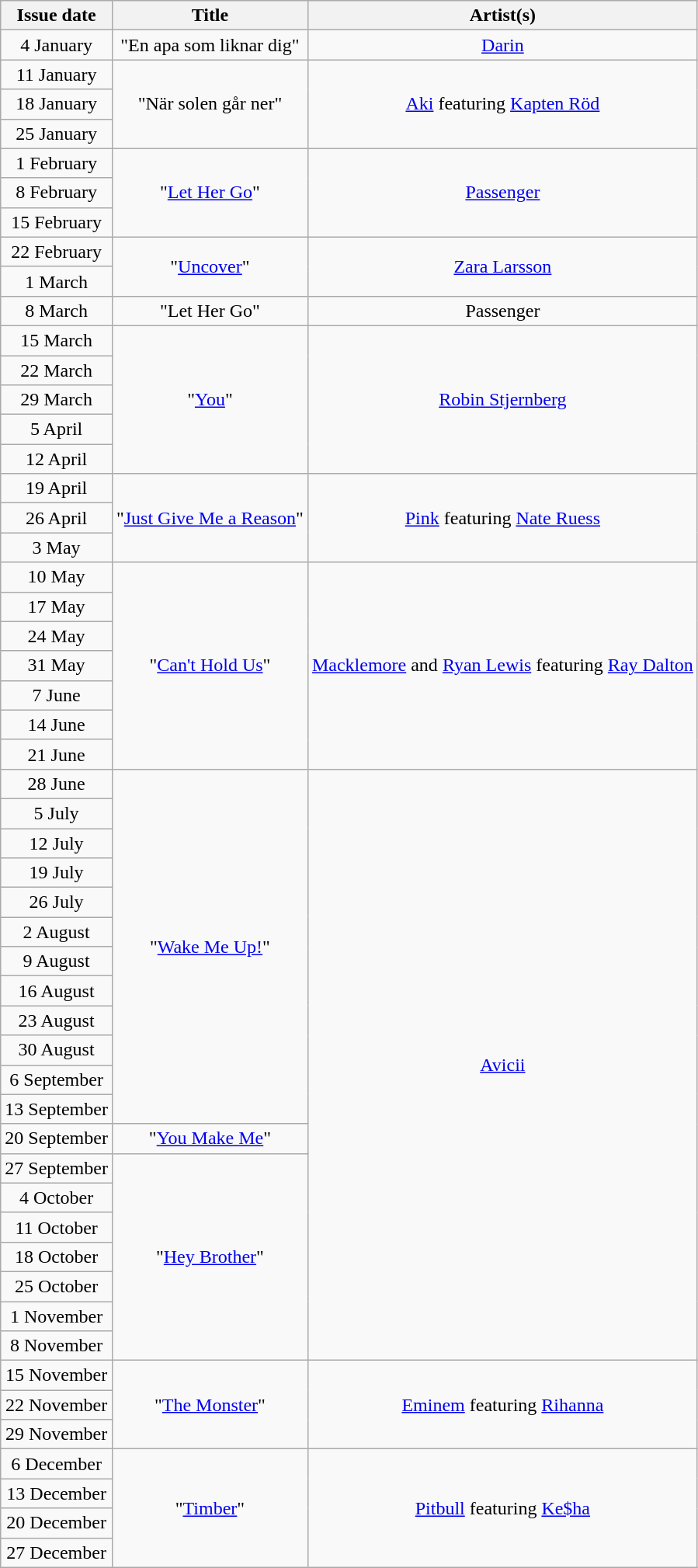<table class="wikitable" style="text-align:center;">
<tr>
<th>Issue date</th>
<th>Title</th>
<th>Artist(s)</th>
</tr>
<tr>
<td>4 January</td>
<td>"En apa som liknar dig"</td>
<td><a href='#'>Darin</a></td>
</tr>
<tr>
<td>11 January</td>
<td rowspan='3'>"När solen går ner"</td>
<td rowspan='3'><a href='#'>Aki</a> featuring <a href='#'>Kapten Röd</a></td>
</tr>
<tr>
<td>18 January</td>
</tr>
<tr>
<td>25 January</td>
</tr>
<tr>
<td>1 February</td>
<td rowspan='3'>"<a href='#'>Let Her Go</a>"</td>
<td rowspan='3'><a href='#'>Passenger</a></td>
</tr>
<tr>
<td>8 February</td>
</tr>
<tr>
<td>15 February</td>
</tr>
<tr>
<td>22 February</td>
<td rowspan='2'>"<a href='#'>Uncover</a>"</td>
<td rowspan='2'><a href='#'>Zara Larsson</a></td>
</tr>
<tr>
<td>1 March</td>
</tr>
<tr>
<td>8 March</td>
<td>"Let Her Go"</td>
<td>Passenger</td>
</tr>
<tr>
<td>15 March</td>
<td rowspan='5'>"<a href='#'>You</a>"</td>
<td rowspan='5'><a href='#'>Robin Stjernberg</a></td>
</tr>
<tr>
<td>22 March</td>
</tr>
<tr>
<td>29 March</td>
</tr>
<tr>
<td>5 April</td>
</tr>
<tr>
<td>12 April</td>
</tr>
<tr>
<td>19 April</td>
<td rowspan='3'>"<a href='#'>Just Give Me a Reason</a>"</td>
<td rowspan='3'><a href='#'>Pink</a> featuring <a href='#'>Nate Ruess</a></td>
</tr>
<tr>
<td>26 April</td>
</tr>
<tr>
<td>3 May</td>
</tr>
<tr>
<td>10 May</td>
<td rowspan='7'>"<a href='#'>Can't Hold Us</a>"</td>
<td rowspan='7'><a href='#'>Macklemore</a> and <a href='#'>Ryan Lewis</a> featuring <a href='#'>Ray Dalton</a></td>
</tr>
<tr>
<td>17 May</td>
</tr>
<tr>
<td>24 May</td>
</tr>
<tr>
<td>31 May</td>
</tr>
<tr>
<td>7 June</td>
</tr>
<tr>
<td>14 June</td>
</tr>
<tr>
<td>21 June</td>
</tr>
<tr>
<td>28 June</td>
<td rowspan='12'>"<a href='#'>Wake Me Up!</a>"</td>
<td rowspan='20'><a href='#'>Avicii</a></td>
</tr>
<tr>
<td>5 July</td>
</tr>
<tr>
<td>12 July</td>
</tr>
<tr>
<td>19 July</td>
</tr>
<tr>
<td>26 July</td>
</tr>
<tr>
<td>2 August</td>
</tr>
<tr>
<td>9 August</td>
</tr>
<tr>
<td>16 August</td>
</tr>
<tr>
<td>23 August</td>
</tr>
<tr>
<td>30 August</td>
</tr>
<tr>
<td>6 September</td>
</tr>
<tr>
<td>13 September</td>
</tr>
<tr>
<td>20 September</td>
<td>"<a href='#'>You Make Me</a>"</td>
</tr>
<tr>
<td>27 September</td>
<td rowspan='7'>"<a href='#'>Hey Brother</a>"</td>
</tr>
<tr>
<td>4 October</td>
</tr>
<tr>
<td>11 October</td>
</tr>
<tr>
<td>18 October</td>
</tr>
<tr>
<td>25 October</td>
</tr>
<tr>
<td>1 November</td>
</tr>
<tr>
<td>8 November</td>
</tr>
<tr>
<td>15 November</td>
<td rowspan='3'>"<a href='#'>The Monster</a>"</td>
<td rowspan='3'><a href='#'>Eminem</a> featuring <a href='#'>Rihanna</a></td>
</tr>
<tr>
<td>22 November</td>
</tr>
<tr>
<td>29 November</td>
</tr>
<tr>
<td>6 December</td>
<td rowspan='4'>"<a href='#'>Timber</a>"</td>
<td rowspan='4'><a href='#'>Pitbull</a> featuring <a href='#'>Ke$ha</a></td>
</tr>
<tr>
<td>13 December</td>
</tr>
<tr>
<td>20 December</td>
</tr>
<tr>
<td>27 December</td>
</tr>
</table>
